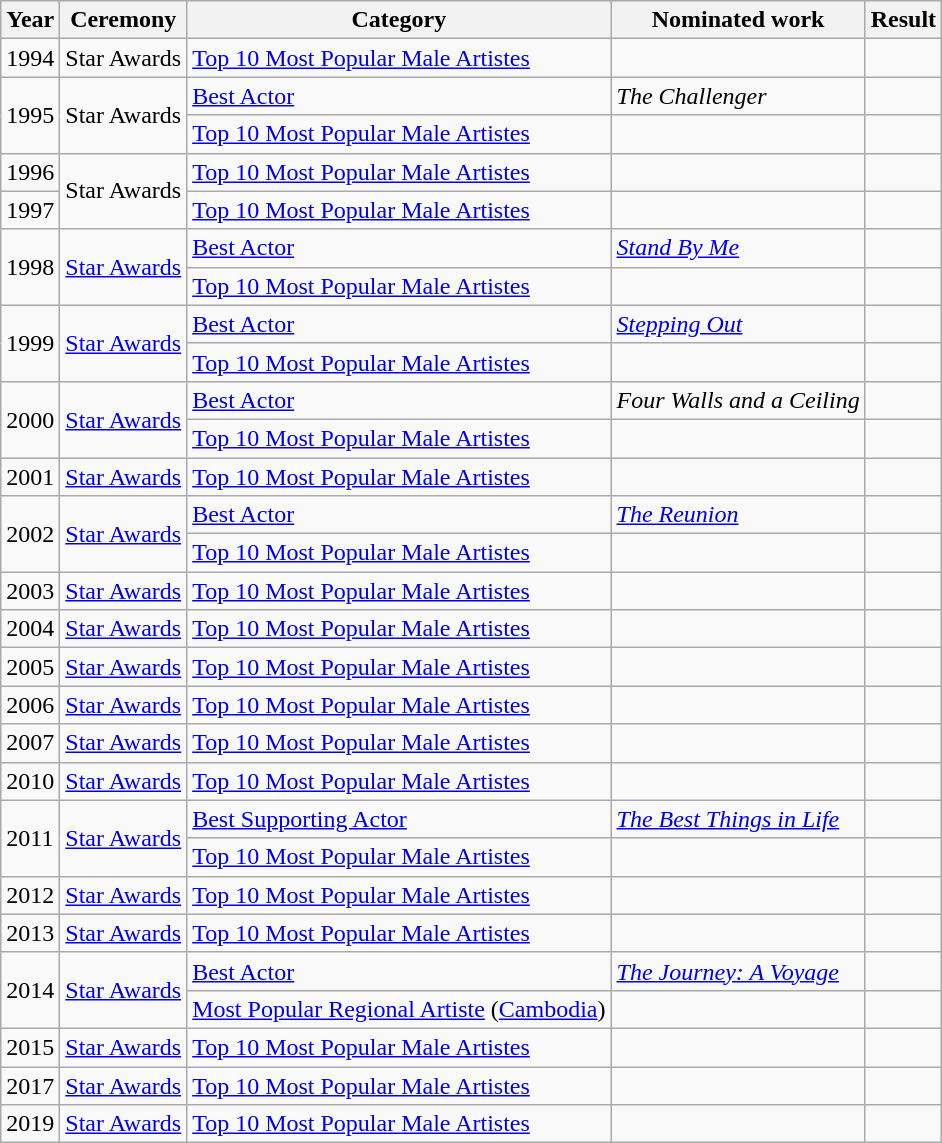<table class="wikitable sortable">
<tr>
<th>Year</th>
<th>Ceremony</th>
<th>Category</th>
<th>Nominated work</th>
<th>Result</th>
</tr>
<tr>
<td>1994</td>
<td>Star Awards</td>
<td><a href='#'>Top 10 Most Popular Male Artistes</a></td>
<td></td>
<td></td>
</tr>
<tr>
<td rowspan="2">1995</td>
<td rowspan="2">Star Awards</td>
<td><a href='#'>Best Actor</a></td>
<td><em>The Challenger</em> </td>
<td></td>
</tr>
<tr>
<td><a href='#'>Top 10 Most Popular Male Artistes</a></td>
<td></td>
<td></td>
</tr>
<tr>
<td>1996</td>
<td rowspan="2">Star Awards</td>
<td><a href='#'>Top 10 Most Popular Male Artistes</a></td>
<td></td>
<td></td>
</tr>
<tr>
<td>1997</td>
<td><a href='#'>Top 10 Most Popular Male Artistes</a></td>
<td></td>
<td></td>
</tr>
<tr>
<td rowspan="2">1998</td>
<td rowspan="2"><a href='#'>Star Awards</a></td>
<td><a href='#'>Best Actor</a></td>
<td><em><a href='#'>Stand By Me</a></em></td>
<td></td>
</tr>
<tr>
<td><a href='#'>Top 10 Most Popular Male Artistes</a></td>
<td></td>
<td></td>
</tr>
<tr>
<td rowspan="2">1999</td>
<td rowspan="2"><a href='#'>Star Awards</a></td>
<td><a href='#'>Best Actor</a></td>
<td><em><a href='#'>Stepping Out</a></em> </td>
<td></td>
</tr>
<tr>
<td><a href='#'>Top 10 Most Popular Male Artistes</a></td>
<td></td>
<td></td>
</tr>
<tr>
<td rowspan="2">2000</td>
<td rowspan="2"><a href='#'>Star Awards</a></td>
<td><a href='#'>Best Actor</a></td>
<td><em>Four Walls and a Ceiling</em> </td>
<td></td>
</tr>
<tr>
<td><a href='#'>Top 10 Most Popular Male Artistes</a></td>
<td></td>
<td></td>
</tr>
<tr>
<td>2001</td>
<td><a href='#'>Star Awards</a></td>
<td><a href='#'>Top 10 Most Popular Male Artistes</a></td>
<td></td>
<td></td>
</tr>
<tr>
<td rowspan="2">2002</td>
<td rowspan="2"><a href='#'>Star Awards</a></td>
<td><a href='#'>Best Actor</a></td>
<td><em><a href='#'>The Reunion</a></em> </td>
<td></td>
</tr>
<tr>
<td><a href='#'>Top 10 Most Popular Male Artistes</a></td>
<td></td>
<td></td>
</tr>
<tr>
<td>2003</td>
<td><a href='#'>Star Awards</a></td>
<td><a href='#'>Top 10 Most Popular Male Artistes</a></td>
<td></td>
<td></td>
</tr>
<tr>
<td>2004</td>
<td><a href='#'>Star Awards</a></td>
<td><a href='#'>Top 10 Most Popular Male Artistes</a></td>
<td></td>
<td></td>
</tr>
<tr>
<td>2005</td>
<td><a href='#'>Star Awards</a></td>
<td><a href='#'>Top 10 Most Popular Male Artistes</a></td>
<td></td>
<td></td>
</tr>
<tr>
<td>2006</td>
<td><a href='#'>Star Awards</a></td>
<td><a href='#'>Top 10 Most Popular Male Artistes</a></td>
<td></td>
<td></td>
</tr>
<tr>
<td>2007</td>
<td><a href='#'>Star Awards</a></td>
<td><a href='#'>Top 10 Most Popular Male Artistes</a></td>
<td></td>
<td></td>
</tr>
<tr>
<td>2010</td>
<td><a href='#'>Star Awards</a></td>
<td><a href='#'>Top 10 Most Popular Male Artistes</a></td>
<td></td>
<td></td>
</tr>
<tr>
<td rowspan="2">2011</td>
<td rowspan="2"><a href='#'>Star Awards</a></td>
<td><a href='#'>Best Supporting Actor</a></td>
<td><em><a href='#'>The Best Things in Life</a></em> </td>
<td></td>
</tr>
<tr>
<td><a href='#'>Top 10 Most Popular Male Artistes</a></td>
<td></td>
<td></td>
</tr>
<tr>
<td>2012</td>
<td><a href='#'>Star Awards</a></td>
<td><a href='#'>Top 10 Most Popular Male Artistes</a></td>
<td></td>
<td></td>
</tr>
<tr>
<td>2013</td>
<td><a href='#'>Star Awards</a></td>
<td><a href='#'>Top 10 Most Popular Male Artistes</a></td>
<td></td>
<td></td>
</tr>
<tr>
<td rowspan="2">2014</td>
<td rowspan="2"><a href='#'>Star Awards</a></td>
<td><a href='#'>Best Actor</a></td>
<td><em><a href='#'>The Journey: A Voyage</a></em></td>
<td></td>
</tr>
<tr>
<td><a href='#'>Most Popular Regional Artiste</a> (<a href='#'>Cambodia</a>)</td>
<td></td>
<td></td>
</tr>
<tr>
<td>2015</td>
<td><a href='#'>Star Awards</a></td>
<td><a href='#'>Top 10 Most Popular Male Artistes</a></td>
<td></td>
<td></td>
</tr>
<tr>
<td>2017</td>
<td><a href='#'>Star Awards</a></td>
<td><a href='#'>Top 10 Most Popular Male Artistes</a></td>
<td></td>
<td></td>
</tr>
<tr>
<td>2019</td>
<td><a href='#'>Star Awards</a></td>
<td><a href='#'>Top 10 Most Popular Male Artistes</a></td>
<td></td>
<td></td>
</tr>
</table>
